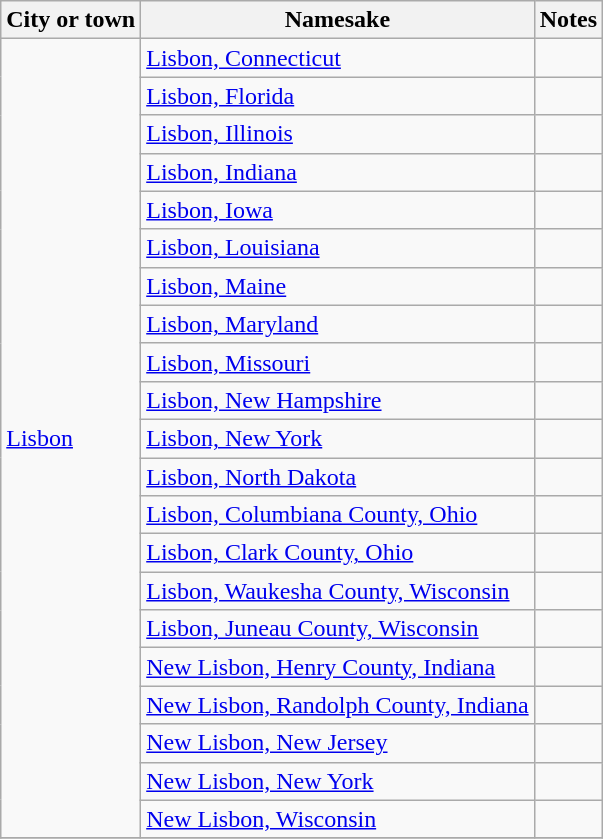<table class="wikitable">
<tr>
<th>City or town</th>
<th>Namesake</th>
<th>Notes</th>
</tr>
<tr>
<td rowspan="21"><a href='#'>Lisbon</a></td>
<td><a href='#'>Lisbon, Connecticut</a></td>
<td> </td>
</tr>
<tr>
<td><a href='#'>Lisbon, Florida</a></td>
<td> </td>
</tr>
<tr>
<td><a href='#'>Lisbon, Illinois</a></td>
<td> </td>
</tr>
<tr>
<td><a href='#'>Lisbon, Indiana</a></td>
<td> </td>
</tr>
<tr>
<td><a href='#'>Lisbon, Iowa</a></td>
<td> </td>
</tr>
<tr>
<td><a href='#'>Lisbon, Louisiana</a></td>
<td> </td>
</tr>
<tr>
<td><a href='#'>Lisbon, Maine</a></td>
<td></td>
</tr>
<tr>
<td><a href='#'>Lisbon, Maryland</a></td>
<td> </td>
</tr>
<tr>
<td><a href='#'>Lisbon, Missouri</a></td>
<td> </td>
</tr>
<tr>
<td><a href='#'>Lisbon, New Hampshire</a></td>
<td> </td>
</tr>
<tr>
<td><a href='#'>Lisbon, New York</a></td>
<td> </td>
</tr>
<tr>
<td><a href='#'>Lisbon, North Dakota</a></td>
<td> </td>
</tr>
<tr>
<td><a href='#'>Lisbon, Columbiana County, Ohio</a></td>
<td> </td>
</tr>
<tr>
<td><a href='#'>Lisbon, Clark County, Ohio</a></td>
<td> </td>
</tr>
<tr>
<td><a href='#'>Lisbon, Waukesha County, Wisconsin</a></td>
<td> </td>
</tr>
<tr>
<td><a href='#'>Lisbon, Juneau County, Wisconsin</a></td>
<td> </td>
</tr>
<tr>
<td><a href='#'>New Lisbon, Henry County, Indiana</a></td>
<td> </td>
</tr>
<tr>
<td><a href='#'>New Lisbon, Randolph County, Indiana</a></td>
<td> </td>
</tr>
<tr>
<td><a href='#'>New Lisbon, New Jersey</a></td>
<td> </td>
</tr>
<tr>
<td><a href='#'>New Lisbon, New York</a></td>
<td> </td>
</tr>
<tr>
<td><a href='#'>New Lisbon, Wisconsin</a></td>
<td> </td>
</tr>
<tr>
</tr>
</table>
